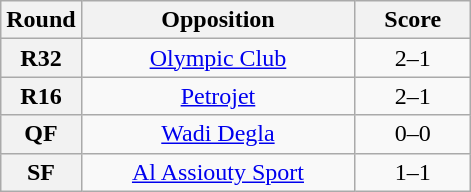<table class="wikitable plainrowheaders" style="text-align:center;margin:0">
<tr>
<th scope="col" style="width:25px">Round</th>
<th scope="col" style="width:175px">Opposition</th>
<th scope="col" style="width:70px">Score</th>
</tr>
<tr>
<th scope=row style="text-align:center">R32</th>
<td><a href='#'>Olympic Club</a></td>
<td>2–1</td>
</tr>
<tr>
<th scope=row style="text-align:center">R16</th>
<td><a href='#'>Petrojet</a></td>
<td>2–1</td>
</tr>
<tr>
<th scope=row style="text-align:center">QF</th>
<td><a href='#'>Wadi Degla</a></td>
<td>0–0 <br></td>
</tr>
<tr>
<th scope=row style="text-align:center">SF</th>
<td><a href='#'>Al Assiouty Sport</a></td>
<td>1–1 <br></td>
</tr>
</table>
